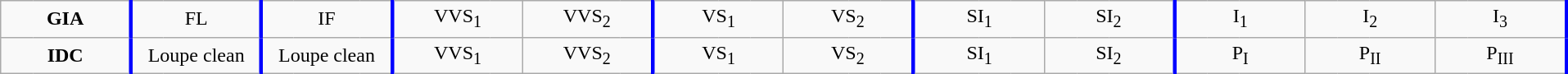<table class="wikitable"  style="margin:auto; width:101%; table-layout:fixed; text-align:center;">
<tr>
<td colspan="4" style="border-right: 3px solid blue"><strong>GIA</strong></td>
<td colspan="4" style="border-right: 3px solid blue">FL</td>
<td colspan="4" style="border-right: 3px solid blue">IF</td>
<td colspan="4">VVS<sub>1</sub></td>
<td colspan="4" style="border-right: 3px solid blue">VVS<sub>2</sub></td>
<td colspan="4">VS<sub>1</sub></td>
<td colspan="4" style="border-right: 3px solid blue">VS<sub>2</sub></td>
<td colspan="4">SI<sub>1</sub></td>
<td colspan="4" style="border-right: 3px solid blue">SI<sub>2</sub></td>
<td colspan="4">I<sub>1</sub></td>
<td colspan="4">I<sub>2</sub></td>
<td colspan="4" style="border-right: 3px solid blue">I<sub>3</sub></td>
</tr>
<tr>
<td colspan="4" style="border-right: 3px solid blue"><strong>IDC</strong></td>
<td colspan="4" style="border-right: 3px solid blue">Loupe clean</td>
<td colspan="4" style="border-right: 3px solid blue">Loupe clean</td>
<td colspan="4">VVS<sub>1</sub></td>
<td colspan="4" style="border-right: 3px solid blue">VVS<sub>2</sub></td>
<td colspan="4">VS<sub>1</sub></td>
<td colspan="4" style="border-right: 3px solid blue">VS<sub>2</sub></td>
<td colspan="4">SI<sub>1</sub></td>
<td colspan="4" style="border-right: 3px solid blue">SI<sub>2</sub></td>
<td colspan="4">P<sub>I</sub></td>
<td colspan="4">P<sub>II</sub></td>
<td colspan="4" style="border-right: 3px solid blue">P<sub>III</sub></td>
</tr>
</table>
